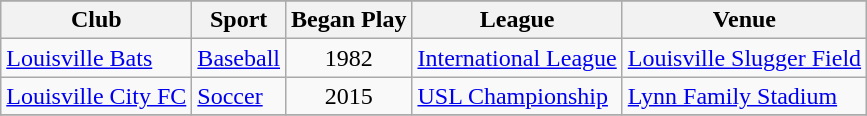<table class="wikitable sortable" border="1">
<tr ">
</tr>
<tr>
<th>Club</th>
<th>Sport</th>
<th>Began Play</th>
<th>League</th>
<th>Venue</th>
</tr>
<tr>
<td><a href='#'>Louisville Bats</a></td>
<td><a href='#'>Baseball</a></td>
<td align=center>1982</td>
<td><a href='#'>International League</a></td>
<td><a href='#'>Louisville Slugger Field</a></td>
</tr>
<tr>
<td><a href='#'>Louisville City FC</a></td>
<td><a href='#'>Soccer</a></td>
<td align=center>2015</td>
<td><a href='#'>USL Championship</a></td>
<td><a href='#'>Lynn Family Stadium</a></td>
</tr>
<tr>
</tr>
</table>
